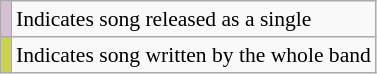<table class="wikitable" style="font-size:90%;">
<tr>
<td style="background-color:#D8BFD8"> </td>
<td>Indicates song released as a single</td>
</tr>
<tr>
<td style="background-color:#ced343"> </td>
<td>Indicates song written by the whole band</td>
</tr>
</table>
